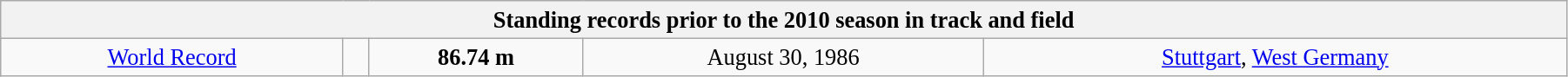<table class="wikitable" style=" text-align:center; font-size:110%;" width="95%">
<tr>
<th colspan="5">Standing records prior to the 2010 season in track and field</th>
</tr>
<tr>
<td><a href='#'>World Record</a></td>
<td></td>
<td><strong>86.74 m </strong></td>
<td>August 30, 1986</td>
<td> <a href='#'>Stuttgart</a>, <a href='#'>West Germany</a></td>
</tr>
</table>
